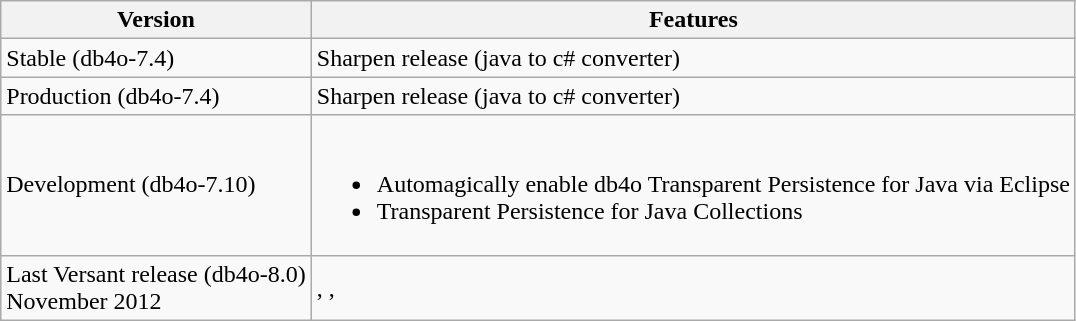<table class="wikitable" border="1">
<tr>
<th>Version</th>
<th>Features</th>
</tr>
<tr>
<td>Stable (db4o-7.4)</td>
<td>Sharpen release (java to c# converter)</td>
</tr>
<tr>
<td>Production (db4o-7.4)</td>
<td>Sharpen release (java to c# converter)</td>
</tr>
<tr>
<td>Development (db4o-7.10)</td>
<td><br><ul><li>Automagically enable db4o Transparent Persistence for Java via Eclipse</li><li>Transparent Persistence for Java Collections</li></ul></td>
</tr>
<tr>
<td>Last Versant release (db4o-8.0)<br>November 2012</td>
<td>, , </td>
</tr>
</table>
